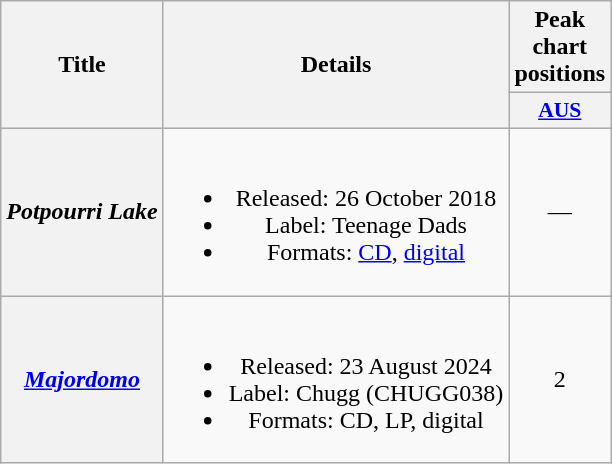<table class="wikitable plainrowheaders" style="text-align:center">
<tr>
<th scope="col" rowspan="2">Title</th>
<th scope="col" rowspan="2">Details</th>
<th scope="col" colspan="1">Peak chart positions</th>
</tr>
<tr>
<th scope="col" style="width:3em; font-size:90%"><a href='#'>AUS</a><br></th>
</tr>
<tr>
<th scope="row"><em>Potpourri Lake</em></th>
<td><br><ul><li>Released: 26 October 2018</li><li>Label: Teenage Dads</li><li>Formats: <a href='#'>CD</a>, <a href='#'>digital</a></li></ul></td>
<td>—</td>
</tr>
<tr>
<th scope="row"><em><a href='#'>Majordomo</a></em></th>
<td><br><ul><li>Released: 23 August 2024</li><li>Label: Chugg (CHUGG038)</li><li>Formats: CD, LP, digital</li></ul></td>
<td>2</td>
</tr>
</table>
